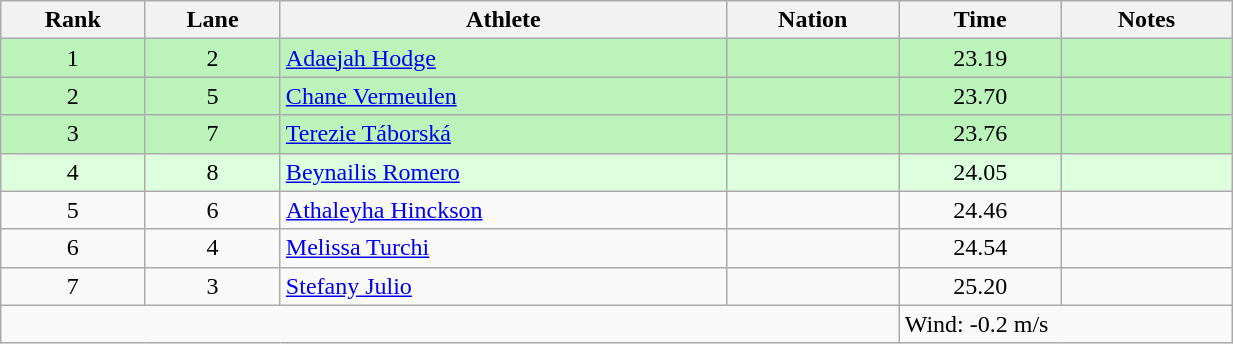<table class="wikitable sortable" style="text-align:center;width: 65%;">
<tr>
<th scope="col">Rank</th>
<th scope="col">Lane</th>
<th scope="col">Athlete</th>
<th scope="col">Nation</th>
<th scope="col">Time</th>
<th scope="col">Notes</th>
</tr>
<tr bgcolor=bbf3bb>
<td>1</td>
<td>2</td>
<td align=left><a href='#'>Adaejah Hodge</a></td>
<td align=left></td>
<td>23.19</td>
<td></td>
</tr>
<tr bgcolor=bbf3bb>
<td>2</td>
<td>5</td>
<td align=left><a href='#'>Chane Vermeulen</a></td>
<td align=left></td>
<td>23.70</td>
<td></td>
</tr>
<tr bgcolor=bbf3bb>
<td>3</td>
<td>7</td>
<td align=left><a href='#'>Terezie Táborská</a></td>
<td align=left></td>
<td>23.76</td>
<td></td>
</tr>
<tr bgcolor=ddffdd>
<td>4</td>
<td>8</td>
<td align=left><a href='#'>Beynailis Romero</a></td>
<td align=left></td>
<td>24.05</td>
<td></td>
</tr>
<tr>
<td>5</td>
<td>6</td>
<td align=left><a href='#'>Athaleyha Hinckson</a></td>
<td align=left></td>
<td>24.46</td>
<td></td>
</tr>
<tr>
<td>6</td>
<td>4</td>
<td align=left><a href='#'>Melissa Turchi</a></td>
<td align=left></td>
<td>24.54</td>
<td></td>
</tr>
<tr>
<td>7</td>
<td>3</td>
<td align=left><a href='#'>Stefany Julio</a></td>
<td align=left></td>
<td>25.20</td>
<td></td>
</tr>
<tr class="sortbottom">
<td colspan="4"></td>
<td colspan="2" style="text-align:left;">Wind: -0.2 m/s</td>
</tr>
</table>
